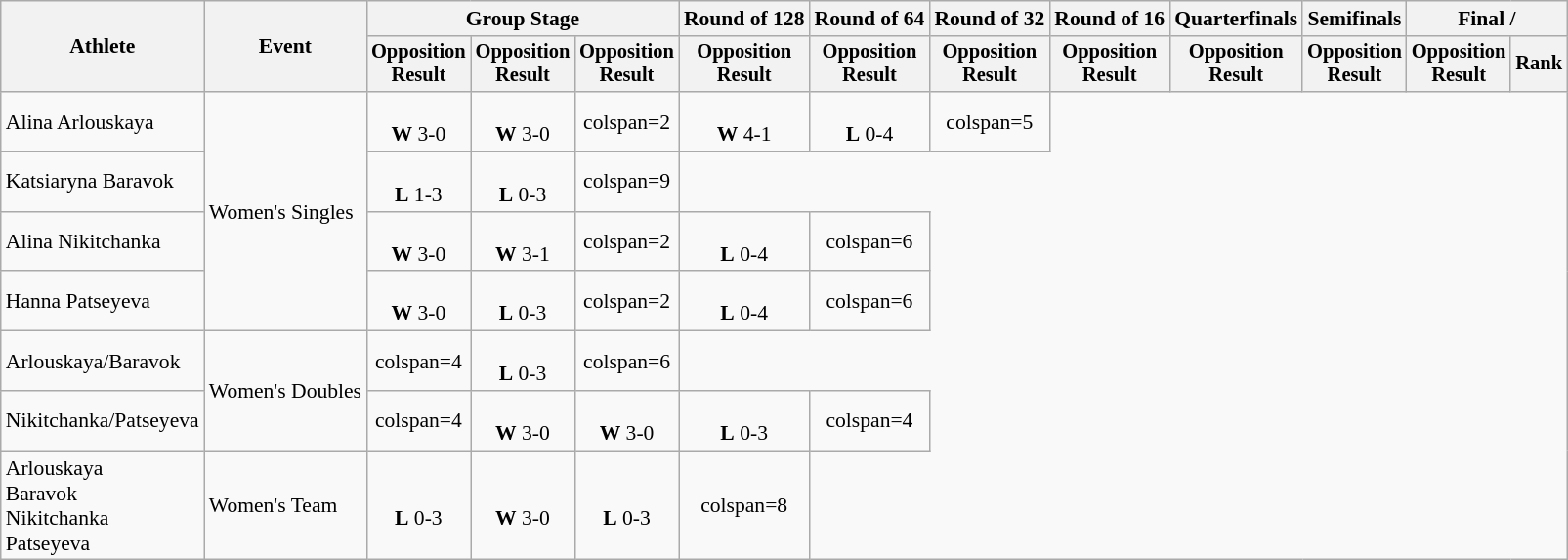<table class="wikitable" style="font-size:90%">
<tr>
<th rowspan=2>Athlete</th>
<th rowspan=2>Event</th>
<th colspan=3>Group Stage</th>
<th>Round of 128</th>
<th>Round of 64</th>
<th>Round of 32</th>
<th>Round of 16</th>
<th>Quarterfinals</th>
<th>Semifinals</th>
<th colspan=2>Final / </th>
</tr>
<tr style="font-size:95%">
<th>Opposition<br>Result</th>
<th>Opposition<br>Result</th>
<th>Opposition<br>Result</th>
<th>Opposition<br>Result</th>
<th>Opposition<br>Result</th>
<th>Opposition<br>Result</th>
<th>Opposition<br>Result</th>
<th>Opposition<br>Result</th>
<th>Opposition<br>Result</th>
<th>Opposition<br>Result</th>
<th>Rank</th>
</tr>
<tr align=center>
<td align=left>Alina Arlouskaya</td>
<td align=left rowspan=4>Women's Singles</td>
<td><br><strong>W</strong> 3-0</td>
<td><br><strong>W</strong> 3-0</td>
<td>colspan=2 </td>
<td><br><strong>W</strong> 4-1</td>
<td><br><strong>L</strong> 0-4</td>
<td>colspan=5</td>
</tr>
<tr align=center>
<td align=left>Katsiaryna Baravok</td>
<td><br><strong>L</strong> 1-3</td>
<td><br><strong>L</strong> 0-3</td>
<td>colspan=9 </td>
</tr>
<tr align=center>
<td align=left>Alina Nikitchanka</td>
<td><br><strong>W</strong> 3-0</td>
<td><br><strong>W</strong> 3-1</td>
<td>colspan=2 </td>
<td><br><strong>L</strong> 0-4</td>
<td>colspan=6</td>
</tr>
<tr align=center>
<td align=left>Hanna Patseyeva</td>
<td><br><strong>W</strong> 3-0</td>
<td><br><strong>L</strong> 0-3</td>
<td>colspan=2 </td>
<td><br><strong>L</strong> 0-4</td>
<td>colspan=6</td>
</tr>
<tr align=center>
<td align=left>Arlouskaya/Baravok</td>
<td align=left rowspan=2>Women's Doubles</td>
<td>colspan=4 </td>
<td><br><strong>L</strong> 0-3</td>
<td>colspan=6</td>
</tr>
<tr align=center>
<td align=left>Nikitchanka/Patseyeva</td>
<td>colspan=4 </td>
<td><br><strong>W</strong> 3-0</td>
<td><br><strong>W</strong> 3-0</td>
<td><br><strong>L</strong> 0-3</td>
<td>colspan=4</td>
</tr>
<tr align=center>
<td align=left>Arlouskaya<br>Baravok<br>Nikitchanka<br>Patseyeva</td>
<td align=left>Women's Team</td>
<td><br><strong>L</strong> 0-3</td>
<td><br><strong>W</strong> 3-0</td>
<td><br><strong>L</strong> 0-3</td>
<td>colspan=8</td>
</tr>
</table>
